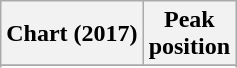<table class="wikitable sortable plainrowheaders" style="text-align:center">
<tr>
<th scope="col">Chart (2017)</th>
<th scope="col">Peak<br>position</th>
</tr>
<tr>
</tr>
<tr>
</tr>
</table>
